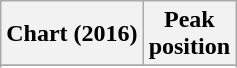<table class="wikitable sortable plainrowheaders" style="text-align:center">
<tr>
<th scope="col">Chart (2016)</th>
<th scope="col">Peak<br> position</th>
</tr>
<tr>
</tr>
<tr>
</tr>
<tr>
</tr>
</table>
